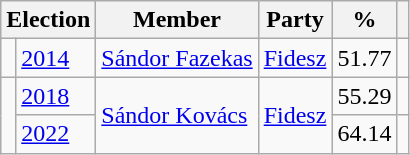<table class=wikitable>
<tr>
<th colspan=2>Election</th>
<th>Member</th>
<th>Party</th>
<th>%</th>
<th></th>
</tr>
<tr>
<td bgcolor=></td>
<td><a href='#'>2014</a></td>
<td><a href='#'>Sándor Fazekas</a></td>
<td><a href='#'>Fidesz</a></td>
<td align=right>51.77</td>
<td align=center></td>
</tr>
<tr>
<td rowspan=2 bgcolor=></td>
<td><a href='#'>2018</a></td>
<td rowspan=2><a href='#'>Sándor Kovács</a></td>
<td rowspan=2><a href='#'>Fidesz</a></td>
<td align=right>55.29</td>
<td align=center></td>
</tr>
<tr>
<td><a href='#'>2022</a></td>
<td align=right>64.14</td>
<td align=center></td>
</tr>
</table>
